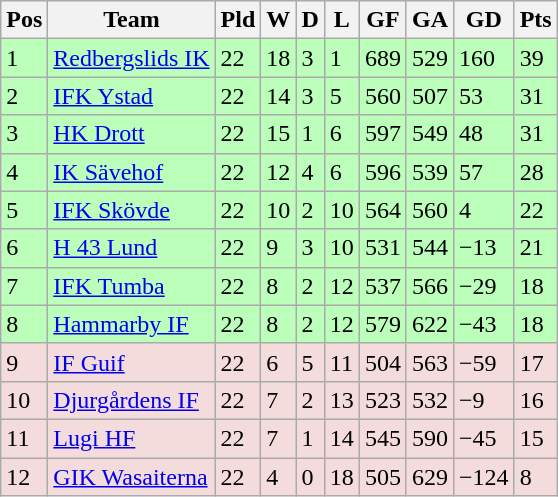<table class="wikitable">
<tr>
<th><span>Pos</span></th>
<th>Team</th>
<th><span>Pld</span></th>
<th><span>W</span></th>
<th><span>D</span></th>
<th><span>L</span></th>
<th><span>GF</span></th>
<th><span>GA</span></th>
<th><span>GD</span></th>
<th><span>Pts</span></th>
</tr>
<tr style="background:#bbffbb">
<td>1</td>
<td><a href='#'>Redbergslids IK</a></td>
<td>22</td>
<td>18</td>
<td>3</td>
<td>1</td>
<td>689</td>
<td>529</td>
<td>160</td>
<td>39</td>
</tr>
<tr style="background:#bbffbb">
<td>2</td>
<td><a href='#'>IFK Ystad</a></td>
<td>22</td>
<td>14</td>
<td>3</td>
<td>5</td>
<td>560</td>
<td>507</td>
<td>53</td>
<td>31</td>
</tr>
<tr style="background:#bbffbb">
<td>3</td>
<td><a href='#'>HK Drott</a></td>
<td>22</td>
<td>15</td>
<td>1</td>
<td>6</td>
<td>597</td>
<td>549</td>
<td>48</td>
<td>31</td>
</tr>
<tr style="background:#bbffbb">
<td>4</td>
<td><a href='#'>IK Sävehof</a></td>
<td>22</td>
<td>12</td>
<td>4</td>
<td>6</td>
<td>596</td>
<td>539</td>
<td>57</td>
<td>28</td>
</tr>
<tr style="background:#bbffbb">
<td>5</td>
<td><a href='#'>IFK Skövde</a></td>
<td>22</td>
<td>10</td>
<td>2</td>
<td>10</td>
<td>564</td>
<td>560</td>
<td>4</td>
<td>22</td>
</tr>
<tr style="background:#bbffbb">
<td>6</td>
<td><a href='#'>H 43 Lund</a></td>
<td>22</td>
<td>9</td>
<td>3</td>
<td>10</td>
<td>531</td>
<td>544</td>
<td>−13</td>
<td>21</td>
</tr>
<tr style="background:#bbffbb">
<td>7</td>
<td><a href='#'>IFK Tumba</a></td>
<td>22</td>
<td>8</td>
<td>2</td>
<td>12</td>
<td>537</td>
<td>566</td>
<td>−29</td>
<td>18</td>
</tr>
<tr style="background:#bbffbb">
<td>8</td>
<td><a href='#'>Hammarby IF</a></td>
<td>22</td>
<td>8</td>
<td>2</td>
<td>12</td>
<td>579</td>
<td>622</td>
<td>−43</td>
<td>18</td>
</tr>
<tr style="background:#f4dcdc">
<td>9</td>
<td><a href='#'>IF Guif</a></td>
<td>22</td>
<td>6</td>
<td>5</td>
<td>11</td>
<td>504</td>
<td>563</td>
<td>−59</td>
<td>17</td>
</tr>
<tr style="background:#f4dcdc">
<td>10</td>
<td><a href='#'>Djurgårdens IF</a></td>
<td>22</td>
<td>7</td>
<td>2</td>
<td>13</td>
<td>523</td>
<td>532</td>
<td>−9</td>
<td>16</td>
</tr>
<tr style="background:#f4dcdc">
<td>11</td>
<td><a href='#'>Lugi HF</a></td>
<td>22</td>
<td>7</td>
<td>1</td>
<td>14</td>
<td>545</td>
<td>590</td>
<td>−45</td>
<td>15</td>
</tr>
<tr style="background:#f4dcdc">
<td>12</td>
<td><a href='#'>GIK Wasaiterna</a></td>
<td>22</td>
<td>4</td>
<td>0</td>
<td>18</td>
<td>505</td>
<td>629</td>
<td>−124</td>
<td>8</td>
</tr>
</table>
